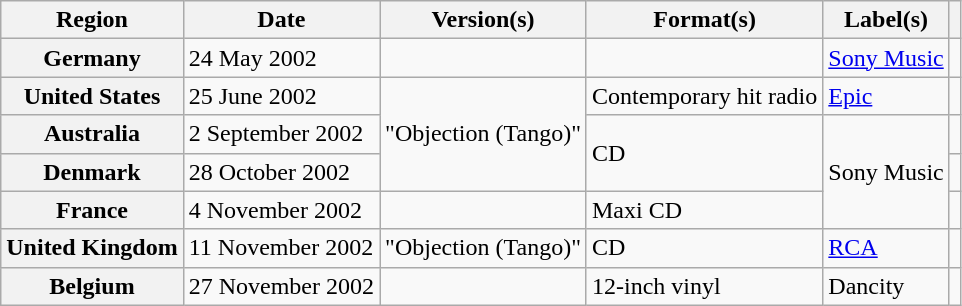<table class="wikitable plainrowheaders">
<tr>
<th scope="col">Region</th>
<th scope="col">Date</th>
<th scope="col">Version(s)</th>
<th scope="col">Format(s)</th>
<th scope="col">Label(s)</th>
<th scope="col"></th>
</tr>
<tr>
<th scope="row">Germany</th>
<td>24 May 2002</td>
<td></td>
<td></td>
<td><a href='#'>Sony Music</a></td>
<td></td>
</tr>
<tr>
<th scope="row">United States</th>
<td>25 June 2002</td>
<td rowspan="3">"Objection (Tango)"</td>
<td>Contemporary hit radio</td>
<td><a href='#'>Epic</a></td>
<td></td>
</tr>
<tr>
<th scope="row">Australia</th>
<td>2 September 2002</td>
<td rowspan="2">CD</td>
<td rowspan="3">Sony Music</td>
<td></td>
</tr>
<tr>
<th scope="row">Denmark</th>
<td>28 October 2002</td>
<td></td>
</tr>
<tr>
<th scope="row">France</th>
<td>4 November 2002</td>
<td></td>
<td>Maxi CD</td>
<td></td>
</tr>
<tr>
<th scope="row">United Kingdom</th>
<td>11 November 2002</td>
<td>"Objection (Tango)"</td>
<td>CD</td>
<td><a href='#'>RCA</a></td>
<td></td>
</tr>
<tr>
<th scope="row">Belgium</th>
<td>27 November 2002</td>
<td></td>
<td>12-inch vinyl</td>
<td>Dancity</td>
<td></td>
</tr>
</table>
